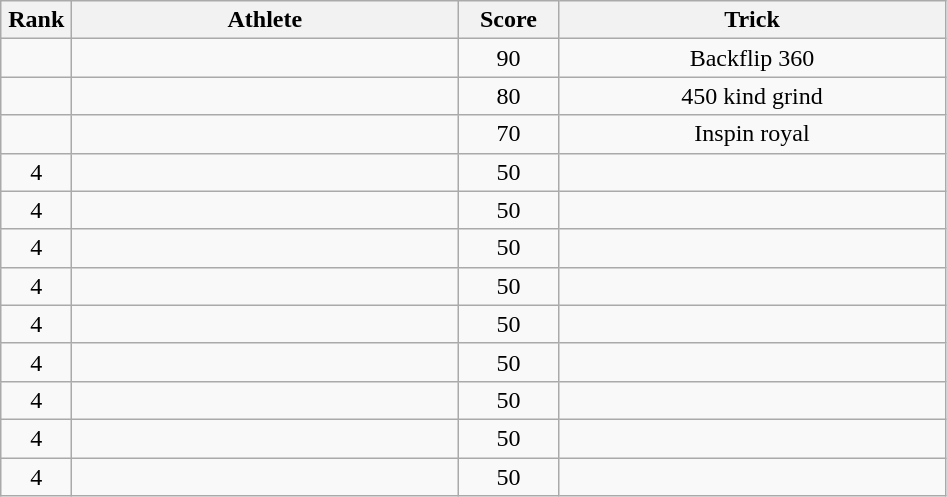<table class=wikitable style="text-align:center">
<tr>
<th width=40>Rank</th>
<th width=250>Athlete</th>
<th width=60>Score</th>
<th width=250>Trick</th>
</tr>
<tr>
<td></td>
<td align=left></td>
<td>90</td>
<td>Backflip 360</td>
</tr>
<tr>
<td></td>
<td align=left></td>
<td>80</td>
<td>450 kind grind</td>
</tr>
<tr>
<td></td>
<td align=left></td>
<td>70</td>
<td>Inspin royal</td>
</tr>
<tr>
<td>4</td>
<td align=left></td>
<td>50</td>
<td></td>
</tr>
<tr>
<td>4</td>
<td align=left></td>
<td>50</td>
<td></td>
</tr>
<tr>
<td>4</td>
<td align=left></td>
<td>50</td>
<td></td>
</tr>
<tr>
<td>4</td>
<td align=left></td>
<td>50</td>
<td></td>
</tr>
<tr>
<td>4</td>
<td align=left></td>
<td>50</td>
<td></td>
</tr>
<tr>
<td>4</td>
<td align=left></td>
<td>50</td>
<td></td>
</tr>
<tr>
<td>4</td>
<td align=left></td>
<td>50</td>
<td></td>
</tr>
<tr>
<td>4</td>
<td align=left></td>
<td>50</td>
<td></td>
</tr>
<tr>
<td>4</td>
<td align=left></td>
<td>50</td>
<td></td>
</tr>
</table>
